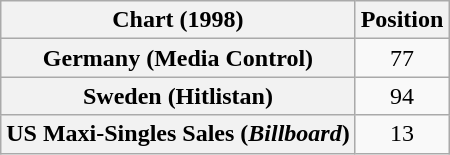<table class="wikitable sortable plainrowheaders" style="text-align:center">
<tr>
<th scope="col">Chart (1998)</th>
<th scope="col">Position</th>
</tr>
<tr>
<th scope="row">Germany (Media Control)</th>
<td>77</td>
</tr>
<tr>
<th scope="row">Sweden (Hitlistan)</th>
<td>94</td>
</tr>
<tr>
<th scope="row">US Maxi-Singles Sales (<em>Billboard</em>)</th>
<td>13</td>
</tr>
</table>
